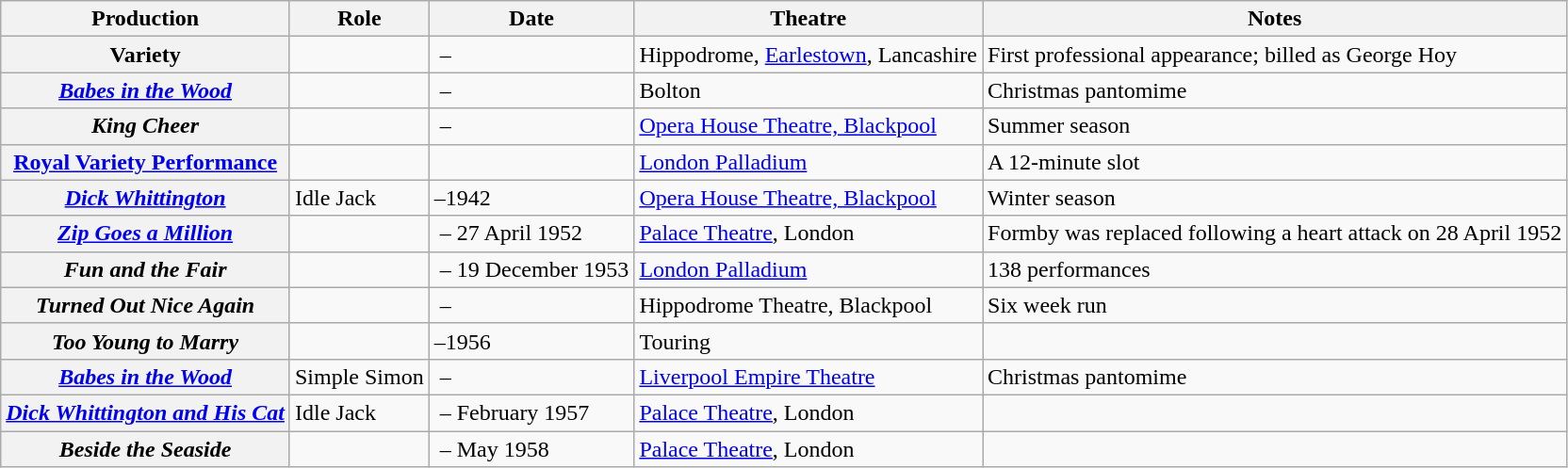<table class="wikitable plainrowheaders sortable" style="margin-right: 0;">
<tr>
<th scope="col">Production</th>
<th scope="col">Role</th>
<th scope="col">Date</th>
<th scope="col">Theatre</th>
<th scope="col" class="unsortable">Notes</th>
</tr>
<tr>
<th scope="row">Variety</th>
<td></td>
<td> –</td>
<td>Hippodrome, <a href='#'>Earlestown</a>, Lancashire</td>
<td>First professional appearance; billed as George Hoy</td>
</tr>
<tr>
<th scope="row"><em><a href='#'>Babes in the Wood</a></em></th>
<td></td>
<td> –</td>
<td>Bolton</td>
<td>Christmas pantomime</td>
</tr>
<tr>
<th scope="row"><em>King Cheer</em></th>
<td></td>
<td> –</td>
<td><a href='#'>Opera House Theatre, Blackpool</a></td>
<td>Summer season</td>
</tr>
<tr>
<th scope="row"><a href='#'>Royal Variety Performance</a></th>
<td></td>
<td></td>
<td><a href='#'>London Palladium</a></td>
<td>A 12-minute slot</td>
</tr>
<tr>
<th scope="row"><em><a href='#'>Dick Whittington</a></em></th>
<td>Idle Jack</td>
<td>–1942</td>
<td><a href='#'>Opera House Theatre, Blackpool</a></td>
<td>Winter season</td>
</tr>
<tr>
<th scope="row"><em><a href='#'>Zip Goes a Million</a></em></th>
<td></td>
<td> – 27 April 1952</td>
<td><a href='#'>Palace Theatre</a>, London</td>
<td>Formby was replaced following a heart attack on 28 April 1952</td>
</tr>
<tr>
<th scope="row"><em>Fun and the Fair</em></th>
<td></td>
<td> – 19 December 1953</td>
<td><a href='#'>London Palladium</a></td>
<td>138 performances</td>
</tr>
<tr>
<th scope="row"><em>Turned Out Nice Again</em></th>
<td></td>
<td> –</td>
<td>Hippodrome Theatre, Blackpool</td>
<td>Six week run</td>
</tr>
<tr>
<th scope="row"><em>Too Young to Marry</em></th>
<td></td>
<td>–1956</td>
<td>Touring</td>
<td></td>
</tr>
<tr>
<th scope="row"><em><a href='#'>Babes in the Wood</a></em></th>
<td>Simple Simon</td>
<td> –</td>
<td><a href='#'>Liverpool Empire Theatre</a></td>
<td>Christmas pantomime</td>
</tr>
<tr>
<th scope="row"><em><a href='#'>Dick Whittington and His Cat</a></em></th>
<td>Idle Jack</td>
<td> – February 1957</td>
<td><a href='#'>Palace Theatre</a>, London</td>
<td></td>
</tr>
<tr>
<th scope="row"><em>Beside the Seaside</em></th>
<td></td>
<td> – May 1958</td>
<td><a href='#'>Palace Theatre</a>, London</td>
<td></td>
</tr>
</table>
